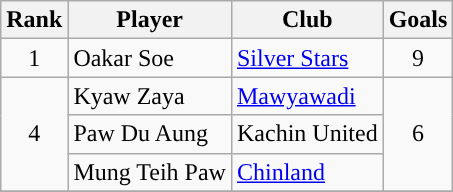<table class="wikitable" style="text-align:center">
<tr>
<th>Rank</th>
<th>Player</th>
<th>Club</th>
<th>Goals</th>
</tr>
<tr>
<td>1</td>
<td align="left"> Oakar Soe</td>
<td align="left"><a href='#'>Silver Stars</a></td>
<td>9</td>
</tr>
<tr>
<td rowspan="3">4</td>
<td align="left"> Kyaw Zaya</td>
<td align="left"><a href='#'>Mawyawadi</a></td>
<td rowspan="3">6</td>
</tr>
<tr>
<td align="left"> Paw Du Aung</td>
<td align="left">Kachin United</td>
</tr>
<tr>
<td align="left"> Mung Teih Paw</td>
<td align="left"><a href='#'>Chinland</a></td>
</tr>
<tr>
</tr>
</table>
